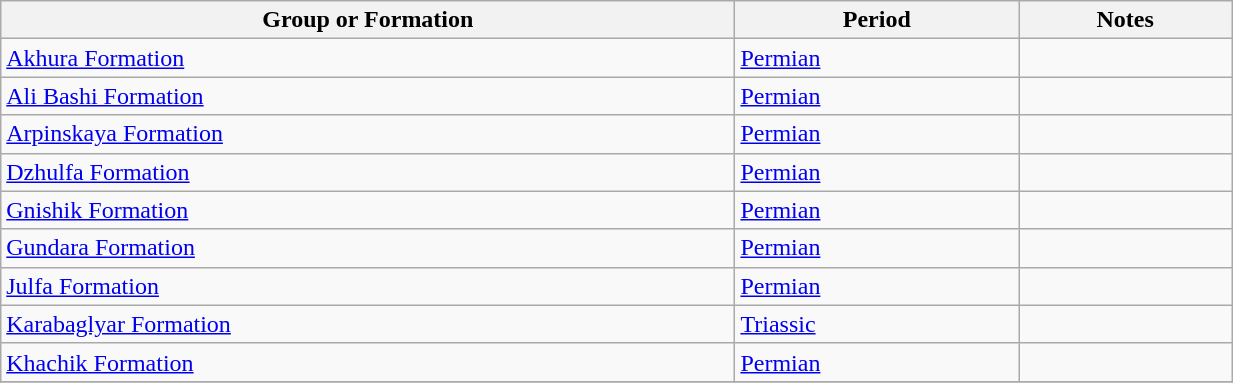<table class="wikitable sortable" style="width: 65%;">
<tr>
<th>Group or Formation</th>
<th>Period</th>
<th class="unsortable">Notes</th>
</tr>
<tr>
<td><a href='#'>Akhura Formation</a></td>
<td><a href='#'>Permian</a></td>
<td></td>
</tr>
<tr>
<td><a href='#'>Ali Bashi Formation</a></td>
<td><a href='#'>Permian</a></td>
<td></td>
</tr>
<tr>
<td><a href='#'>Arpinskaya Formation</a></td>
<td><a href='#'>Permian</a></td>
<td></td>
</tr>
<tr>
<td><a href='#'>Dzhulfa Formation</a></td>
<td><a href='#'>Permian</a></td>
<td></td>
</tr>
<tr>
<td><a href='#'>Gnishik Formation</a></td>
<td><a href='#'>Permian</a></td>
<td></td>
</tr>
<tr>
<td><a href='#'>Gundara Formation</a></td>
<td><a href='#'>Permian</a></td>
<td></td>
</tr>
<tr>
<td><a href='#'>Julfa Formation</a></td>
<td><a href='#'>Permian</a></td>
<td></td>
</tr>
<tr>
<td><a href='#'>Karabaglyar Formation</a></td>
<td><a href='#'>Triassic</a></td>
<td></td>
</tr>
<tr>
<td><a href='#'>Khachik Formation</a></td>
<td><a href='#'>Permian</a></td>
<td></td>
</tr>
<tr>
</tr>
</table>
